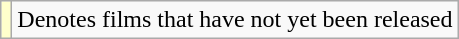<table class="wikitable">
<tr>
<td style="background:#ffc;"></td>
<td>Denotes films that have not yet been released</td>
</tr>
</table>
